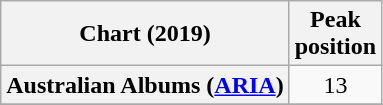<table class="sortable wikitable plainrowheaders" style="text-align:center">
<tr>
<th scope="col">Chart (2019)</th>
<th scope="col">Peak<br>position</th>
</tr>
<tr>
<th scope="row">Australian Albums (<a href='#'>ARIA</a>)</th>
<td>13</td>
</tr>
<tr>
</tr>
<tr>
</tr>
<tr>
</tr>
</table>
